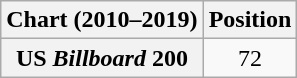<table class="wikitable plainrowheaders" style="text-align:center">
<tr>
<th scope="col">Chart (2010–2019)</th>
<th scope="col">Position</th>
</tr>
<tr>
<th scope="row">US <em>Billboard</em> 200</th>
<td>72</td>
</tr>
</table>
